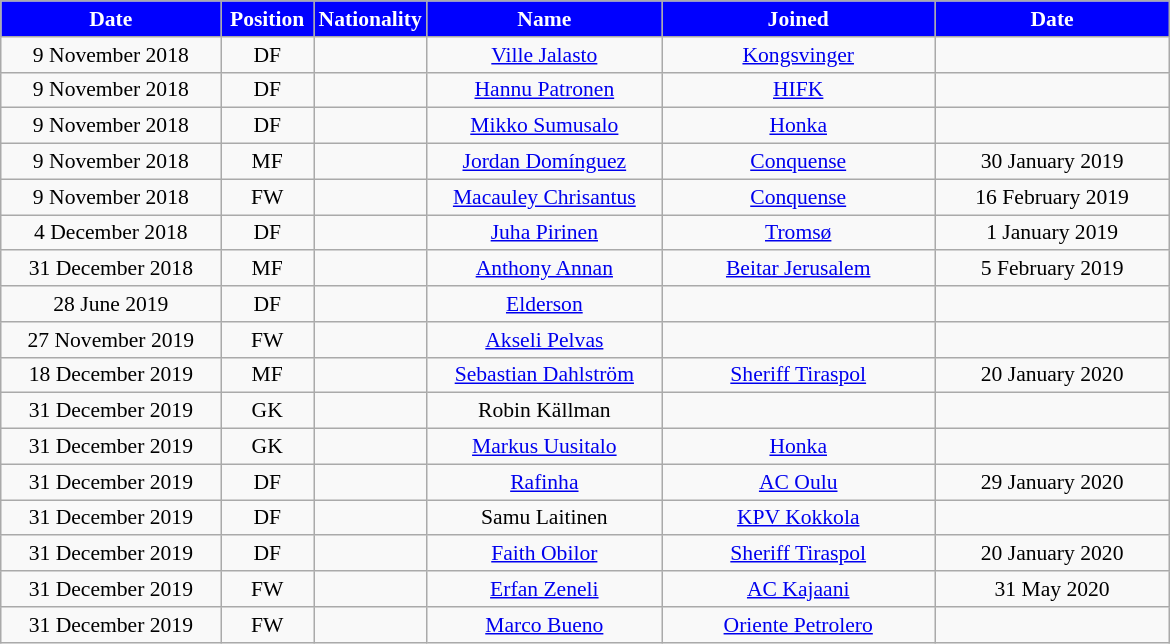<table class="wikitable"  style="text-align:center; font-size:90%; ">
<tr>
<th style="background:#00f; color:white; width:140px;">Date</th>
<th style="background:#00f; color:white; width:55px;">Position</th>
<th style="background:#00f; color:white; width:55px;">Nationality</th>
<th style="background:#00f; color:white; width:150px;">Name</th>
<th style="background:#00f; color:white; width:175px;">Joined</th>
<th style="background:#00f; color:white; width:150px;">Date</th>
</tr>
<tr>
<td>9 November 2018</td>
<td>DF</td>
<td></td>
<td><a href='#'>Ville Jalasto</a></td>
<td><a href='#'>Kongsvinger</a></td>
<td></td>
</tr>
<tr>
<td>9 November 2018</td>
<td>DF</td>
<td></td>
<td><a href='#'>Hannu Patronen</a></td>
<td><a href='#'>HIFK</a></td>
<td></td>
</tr>
<tr>
<td>9 November 2018</td>
<td>DF</td>
<td></td>
<td><a href='#'>Mikko Sumusalo</a></td>
<td><a href='#'>Honka</a></td>
<td></td>
</tr>
<tr>
<td>9 November 2018</td>
<td>MF</td>
<td></td>
<td><a href='#'>Jordan Domínguez</a></td>
<td><a href='#'>Conquense</a></td>
<td>30 January 2019</td>
</tr>
<tr>
<td>9 November 2018</td>
<td>FW</td>
<td></td>
<td><a href='#'>Macauley Chrisantus</a></td>
<td><a href='#'>Conquense</a></td>
<td>16 February 2019</td>
</tr>
<tr>
<td>4 December 2018</td>
<td>DF</td>
<td></td>
<td><a href='#'>Juha Pirinen</a></td>
<td><a href='#'>Tromsø</a></td>
<td>1 January 2019</td>
</tr>
<tr>
<td>31 December 2018</td>
<td>MF</td>
<td></td>
<td><a href='#'>Anthony Annan</a></td>
<td><a href='#'>Beitar Jerusalem</a></td>
<td>5 February 2019</td>
</tr>
<tr>
<td>28 June 2019</td>
<td>DF</td>
<td></td>
<td><a href='#'>Elderson</a></td>
<td></td>
<td></td>
</tr>
<tr>
<td>27 November 2019</td>
<td>FW</td>
<td></td>
<td><a href='#'>Akseli Pelvas</a></td>
<td></td>
<td></td>
</tr>
<tr>
<td>18 December 2019</td>
<td>MF</td>
<td></td>
<td><a href='#'>Sebastian Dahlström</a></td>
<td><a href='#'>Sheriff Tiraspol</a></td>
<td>20 January 2020</td>
</tr>
<tr>
<td>31 December 2019</td>
<td>GK</td>
<td></td>
<td>Robin Källman</td>
<td></td>
<td></td>
</tr>
<tr>
<td>31 December 2019</td>
<td>GK</td>
<td></td>
<td><a href='#'>Markus Uusitalo</a></td>
<td><a href='#'>Honka</a></td>
<td></td>
</tr>
<tr>
<td>31 December 2019</td>
<td>DF</td>
<td></td>
<td><a href='#'>Rafinha</a></td>
<td><a href='#'>AC Oulu</a></td>
<td>29 January 2020</td>
</tr>
<tr>
<td>31 December 2019</td>
<td>DF</td>
<td></td>
<td>Samu Laitinen</td>
<td><a href='#'>KPV Kokkola</a></td>
<td></td>
</tr>
<tr>
<td>31 December 2019</td>
<td>DF</td>
<td></td>
<td><a href='#'>Faith Obilor</a></td>
<td><a href='#'>Sheriff Tiraspol</a></td>
<td>20 January 2020</td>
</tr>
<tr>
<td>31 December 2019</td>
<td>FW</td>
<td></td>
<td><a href='#'>Erfan Zeneli</a></td>
<td><a href='#'>AC Kajaani</a></td>
<td>31 May 2020</td>
</tr>
<tr>
<td>31 December 2019</td>
<td>FW</td>
<td></td>
<td><a href='#'>Marco Bueno</a></td>
<td><a href='#'>Oriente Petrolero</a></td>
<td></td>
</tr>
</table>
